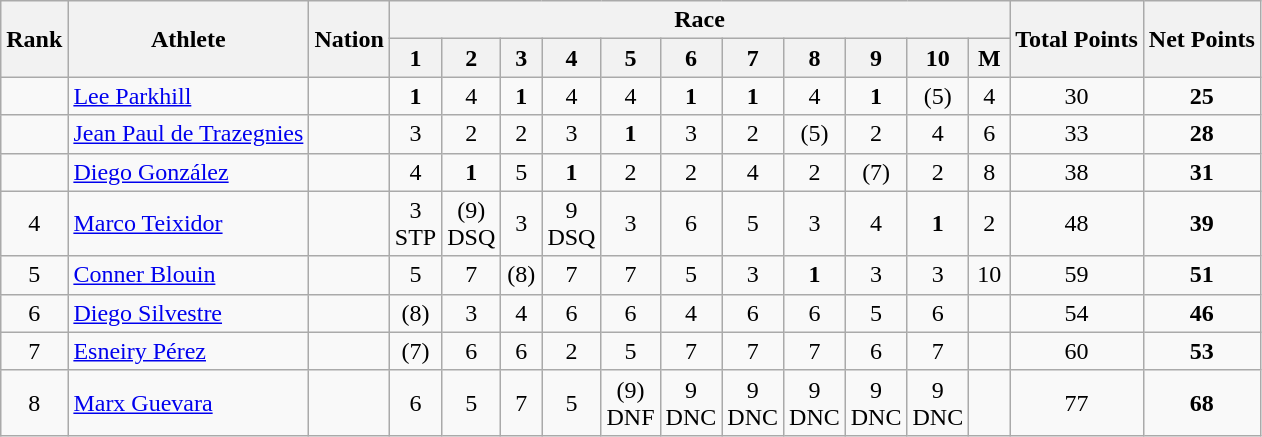<table class="wikitable" style="text-align:center">
<tr>
<th rowspan="2">Rank</th>
<th rowspan="2">Athlete</th>
<th rowspan="2">Nation</th>
<th colspan="11">Race</th>
<th rowspan="2">Total Points</th>
<th rowspan="2">Net Points</th>
</tr>
<tr>
<th width=20>1</th>
<th width=20>2</th>
<th width=20>3</th>
<th width=20>4</th>
<th width=20>5</th>
<th width=20>6</th>
<th width=20>7</th>
<th width=20>8</th>
<th width=20>9</th>
<th width=20>10</th>
<th width=20>M</th>
</tr>
<tr>
<td></td>
<td align=left><a href='#'>Lee Parkhill</a></td>
<td align=left></td>
<td><strong>1</strong></td>
<td>4</td>
<td><strong>1</strong></td>
<td>4</td>
<td>4</td>
<td><strong>1</strong></td>
<td><strong>1</strong></td>
<td>4</td>
<td><strong>1</strong></td>
<td>(5)</td>
<td>4</td>
<td>30</td>
<td><strong>25</strong></td>
</tr>
<tr>
<td></td>
<td align=left><a href='#'>Jean Paul de Trazegnies</a></td>
<td align=left></td>
<td>3</td>
<td>2</td>
<td>2</td>
<td>3</td>
<td><strong>1</strong></td>
<td>3</td>
<td>2</td>
<td>(5)</td>
<td>2</td>
<td>4</td>
<td>6</td>
<td>33</td>
<td><strong>28</strong></td>
</tr>
<tr>
<td></td>
<td align=left><a href='#'>Diego González</a></td>
<td align=left></td>
<td>4</td>
<td><strong>1</strong></td>
<td>5</td>
<td><strong>1</strong></td>
<td>2</td>
<td>2</td>
<td>4</td>
<td>2</td>
<td>(7)</td>
<td>2</td>
<td>8</td>
<td>38</td>
<td><strong>31</strong></td>
</tr>
<tr>
<td>4</td>
<td align=left><a href='#'>Marco Teixidor</a></td>
<td align=left></td>
<td>3<br>STP</td>
<td>(9)<br>DSQ</td>
<td>3</td>
<td>9<br>DSQ</td>
<td>3</td>
<td>6</td>
<td>5</td>
<td>3</td>
<td>4</td>
<td><strong>1</strong></td>
<td>2</td>
<td>48</td>
<td><strong>39</strong></td>
</tr>
<tr>
<td>5</td>
<td align=left><a href='#'>Conner Blouin</a></td>
<td align=left></td>
<td>5</td>
<td>7</td>
<td>(8)</td>
<td>7</td>
<td>7</td>
<td>5</td>
<td>3</td>
<td><strong>1</strong></td>
<td>3</td>
<td>3</td>
<td>10</td>
<td>59</td>
<td><strong>51</strong></td>
</tr>
<tr>
<td>6</td>
<td align=left><a href='#'>Diego Silvestre</a></td>
<td align=left></td>
<td>(8)</td>
<td>3</td>
<td>4</td>
<td>6</td>
<td>6</td>
<td>4</td>
<td>6</td>
<td>6</td>
<td>5</td>
<td>6</td>
<td></td>
<td>54</td>
<td><strong>46</strong></td>
</tr>
<tr>
<td>7</td>
<td align=left><a href='#'>Esneiry Pérez</a></td>
<td align=left></td>
<td>(7)</td>
<td>6</td>
<td>6</td>
<td>2</td>
<td>5</td>
<td>7</td>
<td>7</td>
<td>7</td>
<td>6</td>
<td>7</td>
<td></td>
<td>60</td>
<td><strong>53</strong></td>
</tr>
<tr>
<td>8</td>
<td align=left><a href='#'>Marx Guevara</a></td>
<td align=left></td>
<td>6</td>
<td>5</td>
<td>7</td>
<td>5</td>
<td>(9)<br> DNF</td>
<td>9<br>DNC</td>
<td>9<br>DNC</td>
<td>9<br>DNC</td>
<td>9<br>DNC</td>
<td>9<br>DNC</td>
<td></td>
<td>77</td>
<td><strong>68</strong></td>
</tr>
</table>
